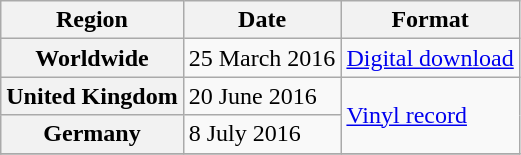<table class="wikitable plainrowheaders">
<tr>
<th>Region</th>
<th>Date</th>
<th>Format</th>
</tr>
<tr>
<th scope="row">Worldwide</th>
<td>25 March 2016</td>
<td><a href='#'>Digital download</a></td>
</tr>
<tr>
<th scope="row">United Kingdom</th>
<td>20 June 2016</td>
<td rowspan="2"><a href='#'>Vinyl record</a></td>
</tr>
<tr>
<th scope="row">Germany</th>
<td>8 July 2016</td>
</tr>
<tr>
</tr>
</table>
